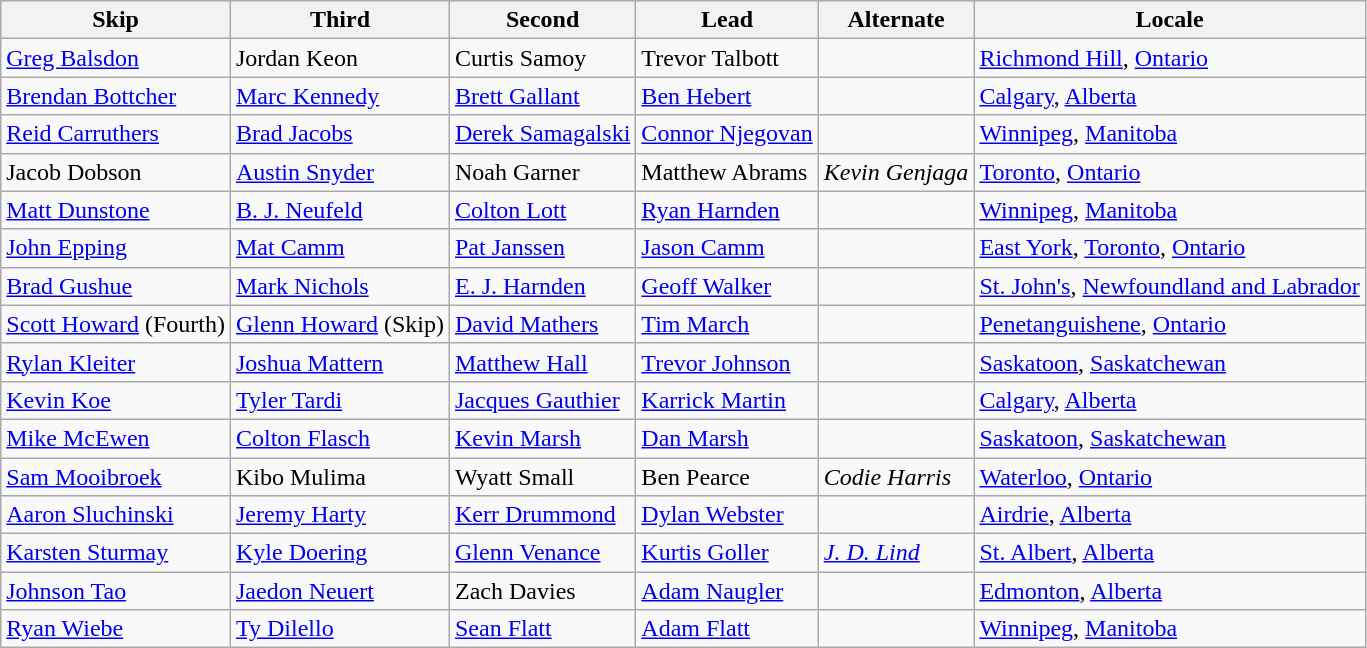<table class="wikitable">
<tr>
<th scope="col">Skip</th>
<th scope="col">Third</th>
<th scope="col">Second</th>
<th scope="col">Lead</th>
<th scope="col">Alternate</th>
<th scope="col">Locale</th>
</tr>
<tr>
<td><a href='#'>Greg Balsdon</a></td>
<td>Jordan Keon</td>
<td>Curtis Samoy</td>
<td>Trevor Talbott</td>
<td></td>
<td> <a href='#'>Richmond Hill</a>, <a href='#'>Ontario</a></td>
</tr>
<tr>
<td><a href='#'>Brendan Bottcher</a></td>
<td><a href='#'>Marc Kennedy</a></td>
<td><a href='#'>Brett Gallant</a></td>
<td><a href='#'>Ben Hebert</a></td>
<td></td>
<td> <a href='#'>Calgary</a>, <a href='#'>Alberta</a></td>
</tr>
<tr>
<td><a href='#'>Reid Carruthers</a></td>
<td><a href='#'>Brad Jacobs</a></td>
<td><a href='#'>Derek Samagalski</a></td>
<td><a href='#'>Connor Njegovan</a></td>
<td></td>
<td> <a href='#'>Winnipeg</a>, <a href='#'>Manitoba</a></td>
</tr>
<tr>
<td>Jacob Dobson</td>
<td><a href='#'>Austin Snyder</a></td>
<td>Noah Garner</td>
<td>Matthew Abrams</td>
<td><em>Kevin Genjaga</em></td>
<td> <a href='#'>Toronto</a>, <a href='#'>Ontario</a></td>
</tr>
<tr>
<td><a href='#'>Matt Dunstone</a></td>
<td><a href='#'>B. J. Neufeld</a></td>
<td><a href='#'>Colton Lott</a></td>
<td><a href='#'>Ryan Harnden</a></td>
<td></td>
<td> <a href='#'>Winnipeg</a>, <a href='#'>Manitoba</a></td>
</tr>
<tr>
<td><a href='#'>John Epping</a></td>
<td><a href='#'>Mat Camm</a></td>
<td><a href='#'>Pat Janssen</a></td>
<td><a href='#'>Jason Camm</a></td>
<td></td>
<td> <a href='#'>East York</a>, <a href='#'>Toronto</a>, <a href='#'>Ontario</a></td>
</tr>
<tr>
<td><a href='#'>Brad Gushue</a></td>
<td><a href='#'>Mark Nichols</a></td>
<td><a href='#'>E. J. Harnden</a></td>
<td><a href='#'>Geoff Walker</a></td>
<td></td>
<td> <a href='#'>St. John's</a>, <a href='#'>Newfoundland and Labrador</a></td>
</tr>
<tr>
<td><a href='#'>Scott Howard</a> (Fourth)</td>
<td><a href='#'>Glenn Howard</a> (Skip)</td>
<td><a href='#'>David Mathers</a></td>
<td><a href='#'>Tim March</a></td>
<td></td>
<td> <a href='#'>Penetanguishene</a>, <a href='#'>Ontario</a></td>
</tr>
<tr>
<td><a href='#'>Rylan Kleiter</a></td>
<td><a href='#'>Joshua Mattern</a></td>
<td><a href='#'>Matthew Hall</a></td>
<td><a href='#'>Trevor Johnson</a></td>
<td></td>
<td> <a href='#'>Saskatoon</a>, <a href='#'>Saskatchewan</a></td>
</tr>
<tr>
<td><a href='#'>Kevin Koe</a></td>
<td><a href='#'>Tyler Tardi</a></td>
<td><a href='#'>Jacques Gauthier</a></td>
<td><a href='#'>Karrick Martin</a></td>
<td></td>
<td> <a href='#'>Calgary</a>, <a href='#'>Alberta</a></td>
</tr>
<tr>
<td><a href='#'>Mike McEwen</a></td>
<td><a href='#'>Colton Flasch</a></td>
<td><a href='#'>Kevin Marsh</a></td>
<td><a href='#'>Dan Marsh</a></td>
<td></td>
<td> <a href='#'>Saskatoon</a>, <a href='#'>Saskatchewan</a></td>
</tr>
<tr>
<td><a href='#'>Sam Mooibroek</a></td>
<td>Kibo Mulima</td>
<td>Wyatt Small</td>
<td>Ben Pearce</td>
<td><em>Codie Harris</em></td>
<td> <a href='#'>Waterloo</a>, <a href='#'>Ontario</a></td>
</tr>
<tr>
<td><a href='#'>Aaron Sluchinski</a></td>
<td><a href='#'>Jeremy Harty</a></td>
<td><a href='#'>Kerr Drummond</a></td>
<td><a href='#'>Dylan Webster</a></td>
<td></td>
<td> <a href='#'>Airdrie</a>, <a href='#'>Alberta</a></td>
</tr>
<tr>
<td><a href='#'>Karsten Sturmay</a></td>
<td><a href='#'>Kyle Doering</a></td>
<td><a href='#'>Glenn Venance</a></td>
<td><a href='#'>Kurtis Goller</a></td>
<td><em><a href='#'>J. D. Lind</a></em></td>
<td> <a href='#'>St. Albert</a>, <a href='#'>Alberta</a></td>
</tr>
<tr>
<td><a href='#'>Johnson Tao</a></td>
<td><a href='#'>Jaedon Neuert</a></td>
<td>Zach Davies</td>
<td><a href='#'>Adam Naugler</a></td>
<td></td>
<td> <a href='#'>Edmonton</a>, <a href='#'>Alberta</a></td>
</tr>
<tr>
<td><a href='#'>Ryan Wiebe</a></td>
<td><a href='#'>Ty Dilello</a></td>
<td><a href='#'>Sean Flatt</a></td>
<td><a href='#'>Adam Flatt</a></td>
<td></td>
<td> <a href='#'>Winnipeg</a>, <a href='#'>Manitoba</a></td>
</tr>
</table>
